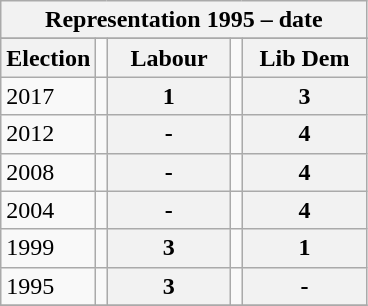<table class="wikitable">
<tr>
<th colspan="5" align="center" valign="top">Representation 1995 – date </th>
</tr>
<tr>
</tr>
<tr>
<th valign="top">Election</th>
<td></td>
<th align="center" valign="top">   Labour   </th>
<td></td>
<th align="center" valign="top">  Lib Dem  </th>
</tr>
<tr>
<td>2017</td>
<td></td>
<th align="center" valign="top"><strong>1</strong></th>
<td></td>
<th align="center" valign="top"><strong>3</strong></th>
</tr>
<tr>
<td>2012</td>
<td></td>
<th align="center" valign="top"><strong>-</strong></th>
<td></td>
<th align="center" valign="top"><strong>4</strong></th>
</tr>
<tr>
<td>2008</td>
<td></td>
<th align="center" valign="top"><strong>-</strong></th>
<td></td>
<th align="center" valign="top"><strong>4</strong></th>
</tr>
<tr>
<td>2004</td>
<td></td>
<th align="center" valign="top"><strong>-</strong></th>
<td></td>
<th align="center" valign="top"><strong>4</strong></th>
</tr>
<tr>
<td>1999</td>
<td></td>
<th align="center" valign="top"><strong>3</strong></th>
<td></td>
<th align="center" valign="top"><strong>1</strong></th>
</tr>
<tr>
<td>1995</td>
<td></td>
<th align="center" valign="top"><strong>3</strong></th>
<td></td>
<th align="center" valign="top"><strong>-</strong></th>
</tr>
<tr>
</tr>
</table>
